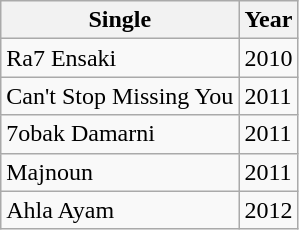<table class="wikitable">
<tr>
<th>Single</th>
<th>Year</th>
</tr>
<tr>
<td>Ra7 Ensaki</td>
<td>2010</td>
</tr>
<tr>
<td>Can't Stop Missing You</td>
<td>2011</td>
</tr>
<tr>
<td>7obak Damarni</td>
<td>2011</td>
</tr>
<tr>
<td>Majnoun</td>
<td>2011</td>
</tr>
<tr>
<td>Ahla Ayam</td>
<td>2012</td>
</tr>
</table>
